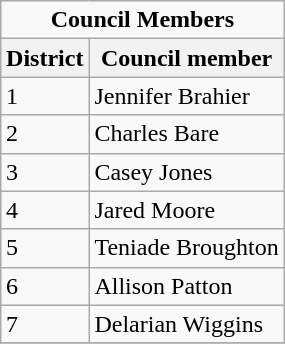<table class="wikitable" style="float:right; margin-left:3px; text-size:80%; text-align:left">
<tr>
<td colspan="2" style="text-align:center;"><strong>Council Members</strong></td>
</tr>
<tr>
<th>District</th>
<th>Council member</th>
</tr>
<tr>
<td>1</td>
<td>Jennifer Brahier</td>
</tr>
<tr>
<td>2</td>
<td>Charles Bare</td>
</tr>
<tr>
<td>3</td>
<td>Casey Jones</td>
</tr>
<tr>
<td>4</td>
<td>Jared Moore</td>
</tr>
<tr>
<td>5</td>
<td>Teniade Broughton</td>
</tr>
<tr>
<td>6</td>
<td>Allison Patton</td>
</tr>
<tr>
<td>7</td>
<td>Delarian Wiggins</td>
</tr>
<tr>
</tr>
</table>
